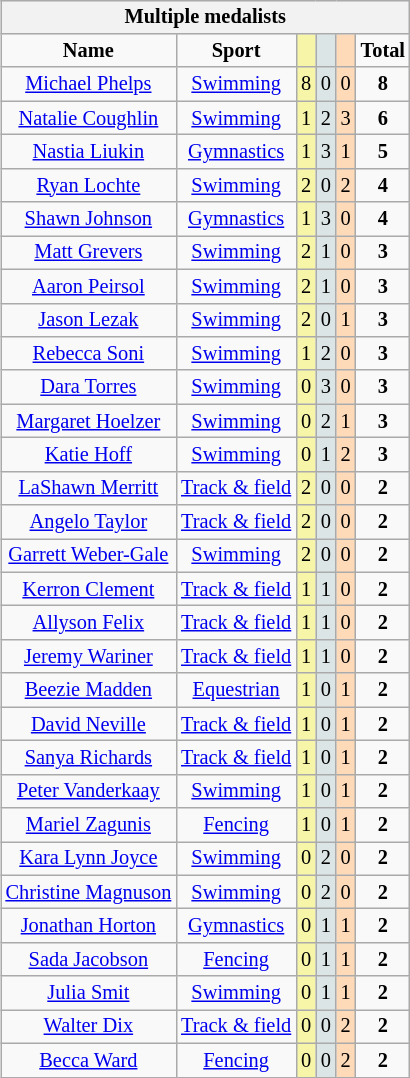<table class=wikitable style="font-size:85%; float:right;text-align:center">
<tr bgcolor=EFEFEF>
<th colspan=7>Multiple medalists</th>
</tr>
<tr>
<td><strong>Name</strong></td>
<td><strong>Sport</strong></td>
<td bgcolor=F7F6A8></td>
<td bgcolor=DCE5E5></td>
<td bgcolor=FFDAB9></td>
<td><strong>Total</strong></td>
</tr>
<tr>
<td><a href='#'>Michael Phelps</a></td>
<td><a href='#'>Swimming</a></td>
<td bgcolor=F7F6A8>8</td>
<td bgcolor=DCE5E5>0</td>
<td bgcolor=FFDAB9>0</td>
<td><strong>8</strong></td>
</tr>
<tr>
<td><a href='#'>Natalie Coughlin</a></td>
<td><a href='#'>Swimming</a></td>
<td bgcolor=F7F6A8>1</td>
<td bgcolor=DCE5E5>2</td>
<td bgcolor=FFDAB9>3</td>
<td><strong>6</strong></td>
</tr>
<tr>
<td><a href='#'>Nastia Liukin</a></td>
<td><a href='#'>Gymnastics</a></td>
<td bgcolor=F7F6A8>1</td>
<td bgcolor=DCE5E5>3</td>
<td bgcolor=FFDAB9>1</td>
<td><strong>5</strong></td>
</tr>
<tr>
<td><a href='#'>Ryan Lochte</a></td>
<td><a href='#'>Swimming</a></td>
<td bgcolor=F7F6A8>2</td>
<td bgcolor=DCE5E5>0</td>
<td bgcolor=FFDAB9>2</td>
<td><strong>4</strong></td>
</tr>
<tr>
<td><a href='#'>Shawn Johnson</a></td>
<td><a href='#'>Gymnastics</a></td>
<td bgcolor=F7F6A8>1</td>
<td bgcolor=DCE5E5>3</td>
<td bgcolor=FFDAB9>0</td>
<td><strong>4</strong></td>
</tr>
<tr>
<td><a href='#'>Matt Grevers</a></td>
<td><a href='#'>Swimming</a></td>
<td bgcolor=F7F6A8>2</td>
<td bgcolor=DCE5E5>1</td>
<td bgcolor=FFDAB9>0</td>
<td><strong>3</strong></td>
</tr>
<tr>
<td><a href='#'>Aaron Peirsol</a></td>
<td><a href='#'>Swimming</a></td>
<td bgcolor=F7F6A8>2</td>
<td bgcolor=DCE5E5>1</td>
<td bgcolor=FFDAB9>0</td>
<td><strong>3</strong></td>
</tr>
<tr>
<td><a href='#'>Jason Lezak</a></td>
<td><a href='#'>Swimming</a></td>
<td bgcolor=F7F6A8>2</td>
<td bgcolor=DCE5E5>0</td>
<td bgcolor=FFDAB9>1</td>
<td><strong>3</strong></td>
</tr>
<tr>
<td><a href='#'>Rebecca Soni</a></td>
<td><a href='#'>Swimming</a></td>
<td bgcolor=F7F6A8>1</td>
<td bgcolor=DCE5E5>2</td>
<td bgcolor=FFDAB9>0</td>
<td><strong>3</strong></td>
</tr>
<tr>
<td><a href='#'>Dara Torres</a></td>
<td><a href='#'>Swimming</a></td>
<td bgcolor=F7F6A8>0</td>
<td bgcolor=DCE5E5>3</td>
<td bgcolor=FFDAB9>0</td>
<td><strong>3</strong></td>
</tr>
<tr>
<td><a href='#'>Margaret Hoelzer</a></td>
<td><a href='#'>Swimming</a></td>
<td bgcolor=F7F6A8>0</td>
<td bgcolor=DCE5E5>2</td>
<td bgcolor=FFDAB9>1</td>
<td><strong>3</strong></td>
</tr>
<tr>
<td><a href='#'>Katie Hoff</a></td>
<td><a href='#'>Swimming</a></td>
<td bgcolor=F7F6A8>0</td>
<td bgcolor=DCE5E5>1</td>
<td bgcolor=FFDAB9>2</td>
<td><strong>3</strong></td>
</tr>
<tr>
<td><a href='#'>LaShawn Merritt</a></td>
<td><a href='#'>Track & field</a></td>
<td bgcolor=F7F6A8>2</td>
<td bgcolor=DCE5E5>0</td>
<td bgcolor=FFDAB9>0</td>
<td><strong>2</strong></td>
</tr>
<tr>
<td><a href='#'>Angelo Taylor</a></td>
<td><a href='#'>Track & field</a></td>
<td bgcolor=F7F6A8>2</td>
<td bgcolor=DCE5E5>0</td>
<td bgcolor=FFDAB9>0</td>
<td><strong>2</strong></td>
</tr>
<tr>
<td><a href='#'>Garrett Weber-Gale</a></td>
<td><a href='#'>Swimming</a></td>
<td bgcolor=F7F6A8>2</td>
<td bgcolor=DCE5E5>0</td>
<td bgcolor=FFDAB9>0</td>
<td><strong>2</strong></td>
</tr>
<tr>
<td><a href='#'>Kerron Clement</a></td>
<td><a href='#'>Track & field</a></td>
<td bgcolor=F7F6A8>1</td>
<td bgcolor=DCE5E5>1</td>
<td bgcolor=FFDAB9>0</td>
<td><strong>2</strong></td>
</tr>
<tr>
<td><a href='#'>Allyson Felix</a></td>
<td><a href='#'>Track & field</a></td>
<td bgcolor=F7F6A8>1</td>
<td bgcolor=DCE5E5>1</td>
<td bgcolor=FFDAB9>0</td>
<td><strong>2</strong></td>
</tr>
<tr>
<td><a href='#'>Jeremy Wariner</a></td>
<td><a href='#'>Track & field</a></td>
<td bgcolor=F7F6A8>1</td>
<td bgcolor=DCE5E5>1</td>
<td bgcolor=FFDAB9>0</td>
<td><strong>2</strong></td>
</tr>
<tr>
<td><a href='#'>Beezie Madden</a></td>
<td><a href='#'>Equestrian</a></td>
<td bgcolor=F7F6A8>1</td>
<td bgcolor=DCE5E5>0</td>
<td bgcolor=FFDAB9>1</td>
<td><strong>2</strong></td>
</tr>
<tr>
<td><a href='#'>David Neville</a></td>
<td><a href='#'>Track & field</a></td>
<td bgcolor=F7F6A8>1</td>
<td bgcolor=DCE5E5>0</td>
<td bgcolor=FFDAB9>1</td>
<td><strong>2</strong></td>
</tr>
<tr>
<td><a href='#'>Sanya Richards</a></td>
<td><a href='#'>Track & field</a></td>
<td bgcolor=F7F6A8>1</td>
<td bgcolor=DCE5E5>0</td>
<td bgcolor=FFDAB9>1</td>
<td><strong>2</strong></td>
</tr>
<tr>
<td><a href='#'>Peter Vanderkaay</a></td>
<td><a href='#'>Swimming</a></td>
<td bgcolor=F7F6A8>1</td>
<td bgcolor=DCE5E5>0</td>
<td bgcolor=FFDAB9>1</td>
<td><strong>2</strong></td>
</tr>
<tr>
<td><a href='#'>Mariel Zagunis</a></td>
<td><a href='#'>Fencing</a></td>
<td bgcolor=F7F6A8>1</td>
<td bgcolor=DCE5E5>0</td>
<td bgcolor=FFDAB9>1</td>
<td><strong>2</strong></td>
</tr>
<tr>
<td><a href='#'>Kara Lynn Joyce</a></td>
<td><a href='#'>Swimming</a></td>
<td bgcolor=F7F6A8>0</td>
<td bgcolor=DCE5E5>2</td>
<td bgcolor=FFDAB9>0</td>
<td><strong>2</strong></td>
</tr>
<tr>
<td><a href='#'>Christine Magnuson</a></td>
<td><a href='#'>Swimming</a></td>
<td bgcolor=F7F6A8>0</td>
<td bgcolor=DCE5E5>2</td>
<td bgcolor=FFDAB9>0</td>
<td><strong>2</strong></td>
</tr>
<tr>
<td><a href='#'>Jonathan Horton</a></td>
<td><a href='#'>Gymnastics</a></td>
<td bgcolor=F7F6A8>0</td>
<td bgcolor=DCE5E5>1</td>
<td bgcolor=FFDAB9>1</td>
<td><strong>2</strong></td>
</tr>
<tr>
<td><a href='#'>Sada Jacobson</a></td>
<td><a href='#'>Fencing</a></td>
<td bgcolor=F7F6A8>0</td>
<td bgcolor=DCE5E5>1</td>
<td bgcolor=FFDAB9>1</td>
<td><strong>2</strong></td>
</tr>
<tr>
<td><a href='#'>Julia Smit</a></td>
<td><a href='#'>Swimming</a></td>
<td bgcolor=F7F6A8>0</td>
<td bgcolor=DCE5E5>1</td>
<td bgcolor=FFDAB9>1</td>
<td><strong>2</strong></td>
</tr>
<tr>
<td><a href='#'>Walter Dix</a></td>
<td><a href='#'>Track & field</a></td>
<td bgcolor=F7F6A8>0</td>
<td bgcolor=DCE5E5>0</td>
<td bgcolor=FFDAB9>2</td>
<td><strong>2</strong></td>
</tr>
<tr>
<td><a href='#'>Becca Ward</a></td>
<td><a href='#'>Fencing</a></td>
<td bgcolor=F7F6A8>0</td>
<td bgcolor=DCE5E5>0</td>
<td bgcolor=FFDAB9>2</td>
<td><strong>2</strong></td>
</tr>
</table>
